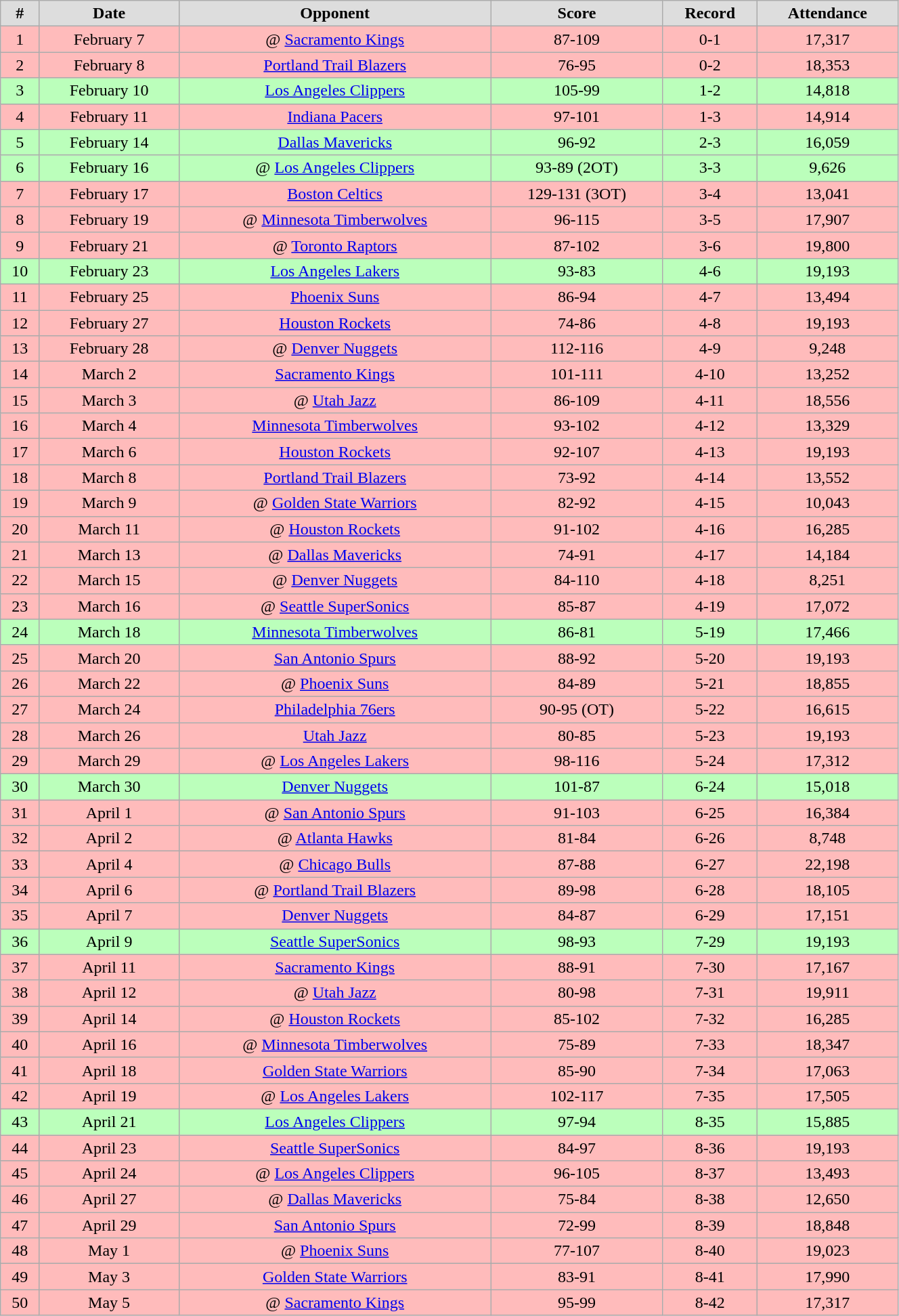<table class="wikitable" width="70%">
<tr align="center"  bgcolor="#dddddd">
<td><strong>#</strong></td>
<td><strong>Date</strong></td>
<td><strong>Opponent</strong></td>
<td><strong>Score</strong></td>
<td><strong>Record</strong></td>
<td><strong>Attendance</strong></td>
</tr>
<tr align="center" bgcolor="ffbbbb">
<td>1</td>
<td>February 7</td>
<td>@ <a href='#'>Sacramento Kings</a></td>
<td>87-109</td>
<td>0-1</td>
<td>17,317</td>
</tr>
<tr align="center" bgcolor="ffbbbb">
<td>2</td>
<td>February 8</td>
<td><a href='#'>Portland Trail Blazers</a></td>
<td>76-95</td>
<td>0-2</td>
<td>18,353</td>
</tr>
<tr align="center" bgcolor="bbffbb">
<td>3</td>
<td>February 10</td>
<td><a href='#'>Los Angeles Clippers</a></td>
<td>105-99</td>
<td>1-2</td>
<td>14,818</td>
</tr>
<tr align="center" bgcolor="ffbbbb">
<td>4</td>
<td>February 11</td>
<td><a href='#'>Indiana Pacers</a></td>
<td>97-101</td>
<td>1-3</td>
<td>14,914</td>
</tr>
<tr align="center" bgcolor="bbffbb">
<td>5</td>
<td>February 14</td>
<td><a href='#'>Dallas Mavericks</a></td>
<td>96-92</td>
<td>2-3</td>
<td>16,059</td>
</tr>
<tr align="center" bgcolor="bbffbb">
<td>6</td>
<td>February 16</td>
<td>@ <a href='#'>Los Angeles Clippers</a></td>
<td>93-89 (2OT)</td>
<td>3-3</td>
<td>9,626</td>
</tr>
<tr align="center" bgcolor="ffbbbb">
<td>7</td>
<td>February 17</td>
<td><a href='#'>Boston Celtics</a></td>
<td>129-131 (3OT)</td>
<td>3-4</td>
<td>13,041</td>
</tr>
<tr align="center" bgcolor="ffbbbb">
<td>8</td>
<td>February 19</td>
<td>@ <a href='#'>Minnesota Timberwolves</a></td>
<td>96-115</td>
<td>3-5</td>
<td>17,907</td>
</tr>
<tr align="center" bgcolor="ffbbbb">
<td>9</td>
<td>February 21</td>
<td>@ <a href='#'>Toronto Raptors</a></td>
<td>87-102</td>
<td>3-6</td>
<td>19,800</td>
</tr>
<tr align="center" bgcolor="bbffbb">
<td>10</td>
<td>February 23</td>
<td><a href='#'>Los Angeles Lakers</a></td>
<td>93-83</td>
<td>4-6</td>
<td>19,193</td>
</tr>
<tr align="center" bgcolor="ffbbbb">
<td>11</td>
<td>February 25</td>
<td><a href='#'>Phoenix Suns</a></td>
<td>86-94</td>
<td>4-7</td>
<td>13,494</td>
</tr>
<tr align="center" bgcolor="ffbbbb">
<td>12</td>
<td>February 27</td>
<td><a href='#'>Houston Rockets</a></td>
<td>74-86</td>
<td>4-8</td>
<td>19,193</td>
</tr>
<tr align="center" bgcolor="ffbbbb">
<td>13</td>
<td>February 28</td>
<td>@ <a href='#'>Denver Nuggets</a></td>
<td>112-116</td>
<td>4-9</td>
<td>9,248</td>
</tr>
<tr align="center" bgcolor="ffbbbb">
<td>14</td>
<td>March 2</td>
<td><a href='#'>Sacramento Kings</a></td>
<td>101-111</td>
<td>4-10</td>
<td>13,252</td>
</tr>
<tr align="center" bgcolor="ffbbbb">
<td>15</td>
<td>March 3</td>
<td>@ <a href='#'>Utah Jazz</a></td>
<td>86-109</td>
<td>4-11</td>
<td>18,556</td>
</tr>
<tr align="center" bgcolor="ffbbbb">
<td>16</td>
<td>March 4</td>
<td><a href='#'>Minnesota Timberwolves</a></td>
<td>93-102</td>
<td>4-12</td>
<td>13,329</td>
</tr>
<tr align="center" bgcolor="ffbbbb">
<td>17</td>
<td>March 6</td>
<td><a href='#'>Houston Rockets</a></td>
<td>92-107</td>
<td>4-13</td>
<td>19,193</td>
</tr>
<tr align="center" bgcolor="ffbbbb">
<td>18</td>
<td>March 8</td>
<td><a href='#'>Portland Trail Blazers</a></td>
<td>73-92</td>
<td>4-14</td>
<td>13,552</td>
</tr>
<tr align="center" bgcolor="ffbbbb">
<td>19</td>
<td>March 9</td>
<td>@ <a href='#'>Golden State Warriors</a></td>
<td>82-92</td>
<td>4-15</td>
<td>10,043</td>
</tr>
<tr align="center" bgcolor="ffbbbb">
<td>20</td>
<td>March 11</td>
<td>@ <a href='#'>Houston Rockets</a></td>
<td>91-102</td>
<td>4-16</td>
<td>16,285</td>
</tr>
<tr align="center" bgcolor="ffbbbb">
<td>21</td>
<td>March 13</td>
<td>@ <a href='#'>Dallas Mavericks</a></td>
<td>74-91</td>
<td>4-17</td>
<td>14,184</td>
</tr>
<tr align="center" bgcolor="ffbbbb">
<td>22</td>
<td>March 15</td>
<td>@ <a href='#'>Denver Nuggets</a></td>
<td>84-110</td>
<td>4-18</td>
<td>8,251</td>
</tr>
<tr align="center" bgcolor="ffbbbb">
<td>23</td>
<td>March 16</td>
<td>@ <a href='#'>Seattle SuperSonics</a></td>
<td>85-87</td>
<td>4-19</td>
<td>17,072</td>
</tr>
<tr align="center" bgcolor="bbffbb">
<td>24</td>
<td>March 18</td>
<td><a href='#'>Minnesota Timberwolves</a></td>
<td>86-81</td>
<td>5-19</td>
<td>17,466</td>
</tr>
<tr align="center" bgcolor="ffbbbb">
<td>25</td>
<td>March 20</td>
<td><a href='#'>San Antonio Spurs</a></td>
<td>88-92</td>
<td>5-20</td>
<td>19,193</td>
</tr>
<tr align="center" bgcolor="ffbbbb">
<td>26</td>
<td>March 22</td>
<td>@ <a href='#'>Phoenix Suns</a></td>
<td>84-89</td>
<td>5-21</td>
<td>18,855</td>
</tr>
<tr align="center" bgcolor="ffbbbb">
<td>27</td>
<td>March 24</td>
<td><a href='#'>Philadelphia 76ers</a></td>
<td>90-95 (OT)</td>
<td>5-22</td>
<td>16,615</td>
</tr>
<tr align="center" bgcolor="ffbbbb">
<td>28</td>
<td>March 26</td>
<td><a href='#'>Utah Jazz</a></td>
<td>80-85</td>
<td>5-23</td>
<td>19,193</td>
</tr>
<tr align="center" bgcolor="ffbbbb">
<td>29</td>
<td>March 29</td>
<td>@ <a href='#'>Los Angeles Lakers</a></td>
<td>98-116</td>
<td>5-24</td>
<td>17,312</td>
</tr>
<tr align="center" bgcolor="bbffbb">
<td>30</td>
<td>March 30</td>
<td><a href='#'>Denver Nuggets</a></td>
<td>101-87</td>
<td>6-24</td>
<td>15,018</td>
</tr>
<tr align="center" bgcolor="ffbbbb">
<td>31</td>
<td>April 1</td>
<td>@ <a href='#'>San Antonio Spurs</a></td>
<td>91-103</td>
<td>6-25</td>
<td>16,384</td>
</tr>
<tr align="center" bgcolor="ffbbbb">
<td>32</td>
<td>April 2</td>
<td>@ <a href='#'>Atlanta Hawks</a></td>
<td>81-84</td>
<td>6-26</td>
<td>8,748</td>
</tr>
<tr align="center" bgcolor="ffbbbb">
<td>33</td>
<td>April 4</td>
<td>@ <a href='#'>Chicago Bulls</a></td>
<td>87-88</td>
<td>6-27</td>
<td>22,198</td>
</tr>
<tr align="center" bgcolor="ffbbbb">
<td>34</td>
<td>April 6</td>
<td>@ <a href='#'>Portland Trail Blazers</a></td>
<td>89-98</td>
<td>6-28</td>
<td>18,105</td>
</tr>
<tr align="center" bgcolor="ffbbbb">
<td>35</td>
<td>April 7</td>
<td><a href='#'>Denver Nuggets</a></td>
<td>84-87</td>
<td>6-29</td>
<td>17,151</td>
</tr>
<tr align="center" bgcolor="bbffbb">
<td>36</td>
<td>April 9</td>
<td><a href='#'>Seattle SuperSonics</a></td>
<td>98-93</td>
<td>7-29</td>
<td>19,193</td>
</tr>
<tr align="center" bgcolor="ffbbbb">
<td>37</td>
<td>April 11</td>
<td><a href='#'>Sacramento Kings</a></td>
<td>88-91</td>
<td>7-30</td>
<td>17,167</td>
</tr>
<tr align="center" bgcolor="ffbbbb">
<td>38</td>
<td>April 12</td>
<td>@ <a href='#'>Utah Jazz</a></td>
<td>80-98</td>
<td>7-31</td>
<td>19,911</td>
</tr>
<tr align="center" bgcolor="ffbbbb">
<td>39</td>
<td>April 14</td>
<td>@ <a href='#'>Houston Rockets</a></td>
<td>85-102</td>
<td>7-32</td>
<td>16,285</td>
</tr>
<tr align="center" bgcolor="ffbbbb">
<td>40</td>
<td>April 16</td>
<td>@ <a href='#'>Minnesota Timberwolves</a></td>
<td>75-89</td>
<td>7-33</td>
<td>18,347</td>
</tr>
<tr align="center" bgcolor="ffbbbb">
<td>41</td>
<td>April 18</td>
<td><a href='#'>Golden State Warriors</a></td>
<td>85-90</td>
<td>7-34</td>
<td>17,063</td>
</tr>
<tr align="center" bgcolor="ffbbbb">
<td>42</td>
<td>April 19</td>
<td>@ <a href='#'>Los Angeles Lakers</a></td>
<td>102-117</td>
<td>7-35</td>
<td>17,505</td>
</tr>
<tr align="center" bgcolor="bbffbb">
<td>43</td>
<td>April 21</td>
<td><a href='#'>Los Angeles Clippers</a></td>
<td>97-94</td>
<td>8-35</td>
<td>15,885</td>
</tr>
<tr align="center" bgcolor="ffbbbb">
<td>44</td>
<td>April 23</td>
<td><a href='#'>Seattle SuperSonics</a></td>
<td>84-97</td>
<td>8-36</td>
<td>19,193</td>
</tr>
<tr align="center" bgcolor="ffbbbb">
<td>45</td>
<td>April 24</td>
<td>@ <a href='#'>Los Angeles Clippers</a></td>
<td>96-105</td>
<td>8-37</td>
<td>13,493</td>
</tr>
<tr align="center" bgcolor="ffbbbb">
<td>46</td>
<td>April 27</td>
<td>@ <a href='#'>Dallas Mavericks</a></td>
<td>75-84</td>
<td>8-38</td>
<td>12,650</td>
</tr>
<tr align="center" bgcolor="ffbbbb">
<td>47</td>
<td>April 29</td>
<td><a href='#'>San Antonio Spurs</a></td>
<td>72-99</td>
<td>8-39</td>
<td>18,848</td>
</tr>
<tr align="center" bgcolor="ffbbbb">
<td>48</td>
<td>May 1</td>
<td>@ <a href='#'>Phoenix Suns</a></td>
<td>77-107</td>
<td>8-40</td>
<td>19,023</td>
</tr>
<tr align="center" bgcolor="ffbbbb">
<td>49</td>
<td>May 3</td>
<td><a href='#'>Golden State Warriors</a></td>
<td>83-91</td>
<td>8-41</td>
<td>17,990</td>
</tr>
<tr align="center" bgcolor="ffbbbb">
<td>50</td>
<td>May 5</td>
<td>@ <a href='#'>Sacramento Kings</a></td>
<td>95-99</td>
<td>8-42</td>
<td>17,317</td>
</tr>
</table>
